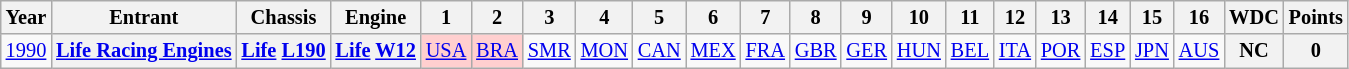<table class="wikitable" style="text-align:center; font-size:85%">
<tr>
<th>Year</th>
<th>Entrant</th>
<th>Chassis</th>
<th>Engine</th>
<th>1</th>
<th>2</th>
<th>3</th>
<th>4</th>
<th>5</th>
<th>6</th>
<th>7</th>
<th>8</th>
<th>9</th>
<th>10</th>
<th>11</th>
<th>12</th>
<th>13</th>
<th>14</th>
<th>15</th>
<th>16</th>
<th>WDC</th>
<th>Points</th>
</tr>
<tr>
<td><a href='#'>1990</a></td>
<th nowrap><a href='#'>Life Racing Engines</a></th>
<th nowrap><a href='#'>Life</a> <a href='#'>L190</a></th>
<th nowrap><a href='#'>Life</a> <a href='#'>W12</a></th>
<td style="background:#ffcfcf;"><a href='#'>USA</a><br></td>
<td style="background:#ffcfcf;"><a href='#'>BRA</a><br></td>
<td><a href='#'>SMR</a></td>
<td><a href='#'>MON</a></td>
<td><a href='#'>CAN</a></td>
<td><a href='#'>MEX</a></td>
<td><a href='#'>FRA</a></td>
<td><a href='#'>GBR</a></td>
<td><a href='#'>GER</a></td>
<td><a href='#'>HUN</a></td>
<td><a href='#'>BEL</a></td>
<td><a href='#'>ITA</a></td>
<td><a href='#'>POR</a></td>
<td><a href='#'>ESP</a></td>
<td><a href='#'>JPN</a></td>
<td><a href='#'>AUS</a></td>
<th>NC</th>
<th>0</th>
</tr>
</table>
